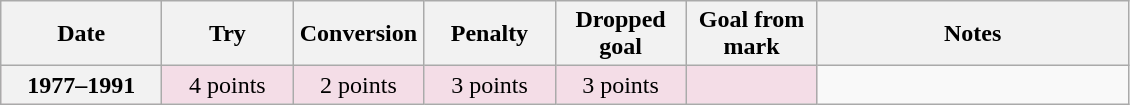<table class="wikitable">
<tr>
<th scope="col" width="100px">Date</th>
<th scope="col" width="80px">Try</th>
<th scope="col" width="80px">Conversion</th>
<th scope="col" width="80px">Penalty</th>
<th scope="col" width="80px">Dropped goal</th>
<th scope="col" width="80px">Goal from mark</th>
<th scope="col" width="200px">Notes<br></th>
</tr>
<tr style="text-align:center;   background:#F4DDE7;">
<th>1977–1991</th>
<td>4 points</td>
<td>2 points</td>
<td>3 points</td>
<td>3 points</td>
<td><br></td>
</tr>
</table>
